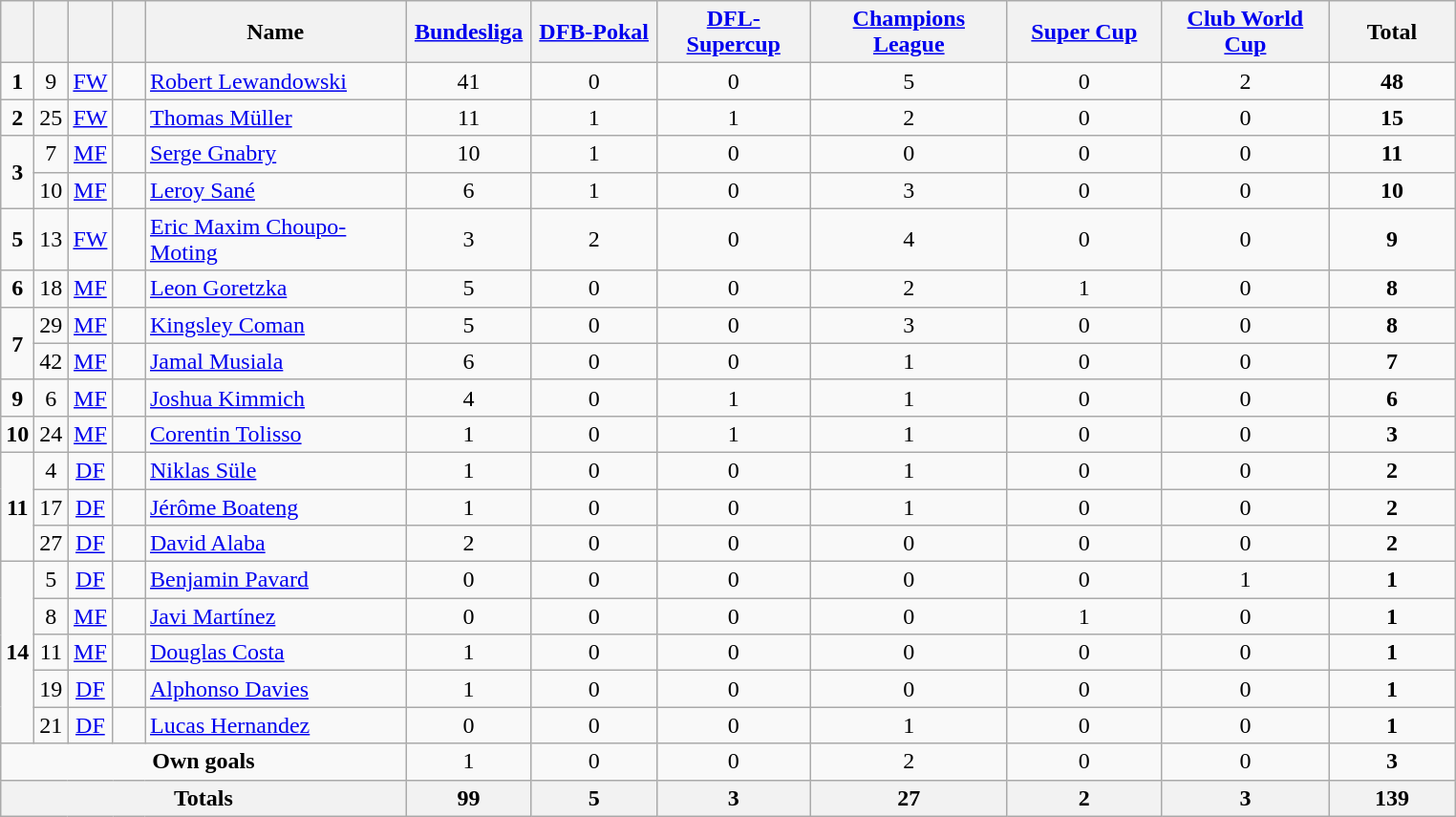<table class="wikitable" style="text-align:center">
<tr>
<th width=15></th>
<th width=15></th>
<th width=15></th>
<th width=15></th>
<th width=175>Name</th>
<th width=80><a href='#'>Bundesliga</a></th>
<th width=80><a href='#'>DFB-Pokal</a></th>
<th width=100><a href='#'>DFL-Supercup</a></th>
<th width=130><a href='#'>Champions League</a></th>
<th width=100><a href='#'>Super Cup</a></th>
<th width=110><a href='#'>Club World Cup</a></th>
<th width=80>Total</th>
</tr>
<tr>
<td><strong>1</strong></td>
<td>9</td>
<td><a href='#'>FW</a></td>
<td></td>
<td align=left><a href='#'>Robert Lewandowski</a></td>
<td>41</td>
<td>0</td>
<td>0</td>
<td>5</td>
<td>0</td>
<td>2</td>
<td><strong>48</strong></td>
</tr>
<tr>
<td><strong>2</strong></td>
<td>25</td>
<td><a href='#'>FW</a></td>
<td></td>
<td align=left><a href='#'>Thomas Müller</a></td>
<td>11</td>
<td>1</td>
<td>1</td>
<td>2</td>
<td>0</td>
<td>0</td>
<td><strong>15</strong></td>
</tr>
<tr>
<td rowspan=2><strong>3</strong></td>
<td>7</td>
<td><a href='#'>MF</a></td>
<td></td>
<td align=left><a href='#'>Serge Gnabry</a></td>
<td>10</td>
<td>1</td>
<td>0</td>
<td>0</td>
<td>0</td>
<td>0</td>
<td><strong>11</strong></td>
</tr>
<tr>
<td>10</td>
<td><a href='#'>MF</a></td>
<td></td>
<td align=left><a href='#'>Leroy Sané</a></td>
<td>6</td>
<td>1</td>
<td>0</td>
<td>3</td>
<td>0</td>
<td>0</td>
<td><strong>10</strong></td>
</tr>
<tr>
<td rowspan=1><strong>5</strong></td>
<td>13</td>
<td><a href='#'>FW</a></td>
<td></td>
<td align=left><a href='#'>Eric Maxim Choupo-Moting</a></td>
<td>3</td>
<td>2</td>
<td>0</td>
<td>4</td>
<td>0</td>
<td>0</td>
<td><strong>9</strong></td>
</tr>
<tr>
<td rowspan=1><strong>6</strong></td>
<td>18</td>
<td><a href='#'>MF</a></td>
<td></td>
<td align=left><a href='#'>Leon Goretzka</a></td>
<td>5</td>
<td>0</td>
<td>0</td>
<td>2</td>
<td>1</td>
<td>0</td>
<td><strong>8</strong></td>
</tr>
<tr>
<td rowspan=2><strong>7</strong></td>
<td>29</td>
<td><a href='#'>MF</a></td>
<td></td>
<td align=left><a href='#'>Kingsley Coman</a></td>
<td>5</td>
<td>0</td>
<td>0</td>
<td>3</td>
<td>0</td>
<td>0</td>
<td><strong>8</strong></td>
</tr>
<tr>
<td>42</td>
<td><a href='#'>MF</a></td>
<td></td>
<td align=left><a href='#'>Jamal Musiala</a></td>
<td>6</td>
<td>0</td>
<td>0</td>
<td>1</td>
<td>0</td>
<td>0</td>
<td><strong>7</strong></td>
</tr>
<tr>
<td rowspan=1><strong>9</strong></td>
<td>6</td>
<td><a href='#'>MF</a></td>
<td></td>
<td align=left><a href='#'>Joshua Kimmich</a></td>
<td>4</td>
<td>0</td>
<td>1</td>
<td>1</td>
<td>0</td>
<td>0</td>
<td><strong>6</strong></td>
</tr>
<tr>
<td rowspan=1><strong>10</strong></td>
<td>24</td>
<td><a href='#'>MF</a></td>
<td></td>
<td align=left><a href='#'>Corentin Tolisso</a></td>
<td>1</td>
<td>0</td>
<td>1</td>
<td>1</td>
<td>0</td>
<td>0</td>
<td><strong>3</strong></td>
</tr>
<tr>
<td rowspan=3><strong>11</strong></td>
<td>4</td>
<td><a href='#'>DF</a></td>
<td></td>
<td align=left><a href='#'>Niklas Süle</a></td>
<td>1</td>
<td>0</td>
<td>0</td>
<td>1</td>
<td>0</td>
<td>0</td>
<td><strong>2</strong></td>
</tr>
<tr>
<td>17</td>
<td><a href='#'>DF</a></td>
<td></td>
<td align=left><a href='#'>Jérôme Boateng</a></td>
<td>1</td>
<td>0</td>
<td>0</td>
<td>1</td>
<td>0</td>
<td>0</td>
<td><strong>2</strong></td>
</tr>
<tr>
<td>27</td>
<td><a href='#'>DF</a></td>
<td></td>
<td align=left><a href='#'>David Alaba</a></td>
<td>2</td>
<td>0</td>
<td>0</td>
<td>0</td>
<td>0</td>
<td>0</td>
<td><strong>2</strong></td>
</tr>
<tr>
<td rowspan=5><strong>14</strong></td>
<td>5</td>
<td><a href='#'>DF</a></td>
<td></td>
<td align=left><a href='#'>Benjamin Pavard</a></td>
<td>0</td>
<td>0</td>
<td>0</td>
<td>0</td>
<td>0</td>
<td>1</td>
<td><strong>1</strong></td>
</tr>
<tr>
<td>8</td>
<td><a href='#'>MF</a></td>
<td></td>
<td align=left><a href='#'>Javi Martínez</a></td>
<td>0</td>
<td>0</td>
<td>0</td>
<td>0</td>
<td>1</td>
<td>0</td>
<td><strong>1</strong></td>
</tr>
<tr>
<td>11</td>
<td><a href='#'>MF</a></td>
<td></td>
<td align=left><a href='#'>Douglas Costa</a></td>
<td>1</td>
<td>0</td>
<td>0</td>
<td>0</td>
<td>0</td>
<td>0</td>
<td><strong>1</strong></td>
</tr>
<tr>
<td>19</td>
<td><a href='#'>DF</a></td>
<td></td>
<td align=left><a href='#'>Alphonso Davies</a></td>
<td>1</td>
<td>0</td>
<td>0</td>
<td>0</td>
<td>0</td>
<td>0</td>
<td><strong>1</strong></td>
</tr>
<tr>
<td>21</td>
<td><a href='#'>DF</a></td>
<td></td>
<td align=left><a href='#'>Lucas Hernandez</a></td>
<td>0</td>
<td>0</td>
<td>0</td>
<td>1</td>
<td>0</td>
<td>0</td>
<td><strong>1</strong></td>
</tr>
<tr>
<td colspan=5><strong>Own goals</strong></td>
<td>1</td>
<td>0</td>
<td>0</td>
<td>2</td>
<td>0</td>
<td>0</td>
<td><strong>3</strong></td>
</tr>
<tr>
<th colspan=5>Totals</th>
<th>99</th>
<th>5</th>
<th>3</th>
<th>27</th>
<th>2</th>
<th>3</th>
<th>139</th>
</tr>
</table>
